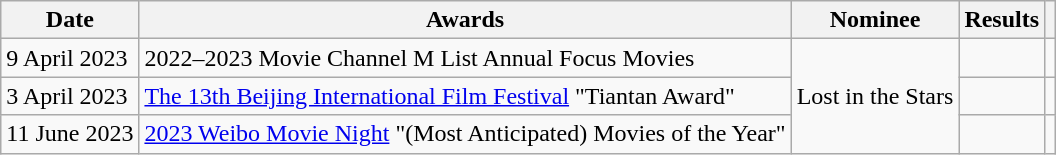<table class="wikitable">
<tr>
<th>Date</th>
<th>Awards</th>
<th>Nominee</th>
<th>Results</th>
<th></th>
</tr>
<tr>
<td>9 April 2023</td>
<td>2022–2023 Movie Channel M List Annual Focus Movies</td>
<td rowspan="3">Lost in the Stars</td>
<td></td>
<td></td>
</tr>
<tr>
<td>3 April 2023</td>
<td><a href='#'>The 13th Beijing International Film Festival</a> "Tiantan Award"</td>
<td></td>
<td></td>
</tr>
<tr>
<td>11 June 2023</td>
<td><a href='#'>2023 Weibo Movie Night</a> "(Most Anticipated) Movies of the Year"</td>
<td></td>
<td></td>
</tr>
</table>
